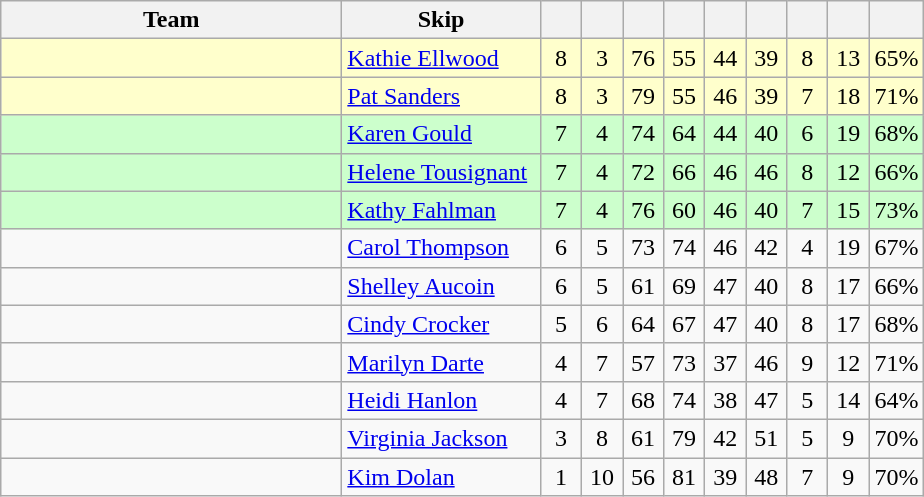<table class="wikitable" style="text-align: center;">
<tr>
<th bgcolor="#efefef" width="220">Team</th>
<th bgcolor="#efefef" width="125">Skip</th>
<th width=20></th>
<th width=20></th>
<th width=20></th>
<th width=20></th>
<th width=20></th>
<th width=20></th>
<th width=20></th>
<th width=20></th>
<th width=20></th>
</tr>
<tr bgcolor="#ffc">
<td style="text-align: left;"></td>
<td style="text-align: left;"><a href='#'>Kathie Ellwood</a></td>
<td>8</td>
<td>3</td>
<td>76</td>
<td>55</td>
<td>44</td>
<td>39</td>
<td>8</td>
<td>13</td>
<td>65%</td>
</tr>
<tr bgcolor="#ffc">
<td style="text-align: left;"></td>
<td style="text-align: left;"><a href='#'>Pat Sanders</a></td>
<td>8</td>
<td>3</td>
<td>79</td>
<td>55</td>
<td>46</td>
<td>39</td>
<td>7</td>
<td>18</td>
<td>71%</td>
</tr>
<tr bgcolor="#ccffcc">
<td style="text-align: left;"></td>
<td style="text-align: left;"><a href='#'>Karen Gould</a></td>
<td>7</td>
<td>4</td>
<td>74</td>
<td>64</td>
<td>44</td>
<td>40</td>
<td>6</td>
<td>19</td>
<td>68%</td>
</tr>
<tr bgcolor="#ccffcc">
<td style="text-align: left;"></td>
<td style="text-align: left;"><a href='#'>Helene Tousignant</a></td>
<td>7</td>
<td>4</td>
<td>72</td>
<td>66</td>
<td>46</td>
<td>46</td>
<td>8</td>
<td>12</td>
<td>66%</td>
</tr>
<tr bgcolor="#ccffcc">
<td style="text-align: left;"></td>
<td style="text-align: left;"><a href='#'>Kathy Fahlman</a></td>
<td>7</td>
<td>4</td>
<td>76</td>
<td>60</td>
<td>46</td>
<td>40</td>
<td>7</td>
<td>15</td>
<td>73%</td>
</tr>
<tr>
<td style="text-align: left;"></td>
<td style="text-align: left;"><a href='#'>Carol Thompson</a></td>
<td>6</td>
<td>5</td>
<td>73</td>
<td>74</td>
<td>46</td>
<td>42</td>
<td>4</td>
<td>19</td>
<td>67%</td>
</tr>
<tr>
<td style="text-align: left;"></td>
<td style="text-align: left;"><a href='#'>Shelley Aucoin</a></td>
<td>6</td>
<td>5</td>
<td>61</td>
<td>69</td>
<td>47</td>
<td>40</td>
<td>8</td>
<td>17</td>
<td>66%</td>
</tr>
<tr>
<td style="text-align: left;"></td>
<td style="text-align: left;"><a href='#'>Cindy Crocker</a></td>
<td>5</td>
<td>6</td>
<td>64</td>
<td>67</td>
<td>47</td>
<td>40</td>
<td>8</td>
<td>17</td>
<td>68%</td>
</tr>
<tr>
<td style="text-align: left;"></td>
<td style="text-align: left;"><a href='#'>Marilyn Darte</a></td>
<td>4</td>
<td>7</td>
<td>57</td>
<td>73</td>
<td>37</td>
<td>46</td>
<td>9</td>
<td>12</td>
<td>71%</td>
</tr>
<tr>
<td style="text-align: left;"></td>
<td style="text-align: left;"><a href='#'>Heidi Hanlon</a></td>
<td>4</td>
<td>7</td>
<td>68</td>
<td>74</td>
<td>38</td>
<td>47</td>
<td>5</td>
<td>14</td>
<td>64%</td>
</tr>
<tr>
<td style="text-align: left;"></td>
<td style="text-align: left;"><a href='#'>Virginia Jackson</a></td>
<td>3</td>
<td>8</td>
<td>61</td>
<td>79</td>
<td>42</td>
<td>51</td>
<td>5</td>
<td>9</td>
<td>70%</td>
</tr>
<tr>
<td style="text-align: left;"></td>
<td style="text-align: left;"><a href='#'>Kim Dolan</a></td>
<td>1</td>
<td>10</td>
<td>56</td>
<td>81</td>
<td>39</td>
<td>48</td>
<td>7</td>
<td>9</td>
<td>70%</td>
</tr>
</table>
